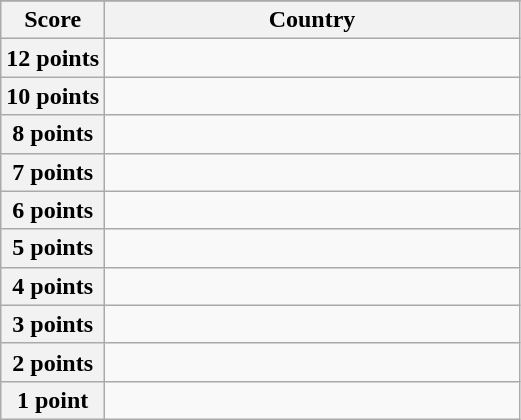<table class="wikitable">
<tr>
</tr>
<tr>
<th scope="col" width="20%">Score</th>
<th scope="col">Country</th>
</tr>
<tr>
<th scope="row">12 points</th>
<td></td>
</tr>
<tr>
<th scope="row">10 points</th>
<td></td>
</tr>
<tr>
<th scope="row">8 points</th>
<td></td>
</tr>
<tr>
<th scope="row">7 points</th>
<td></td>
</tr>
<tr>
<th scope="row">6 points</th>
<td></td>
</tr>
<tr>
<th scope="row">5 points</th>
<td></td>
</tr>
<tr>
<th scope="row">4 points</th>
<td></td>
</tr>
<tr>
<th scope="row">3 points</th>
<td></td>
</tr>
<tr>
<th scope="row">2 points</th>
<td></td>
</tr>
<tr>
<th scope="row">1 point</th>
<td></td>
</tr>
</table>
